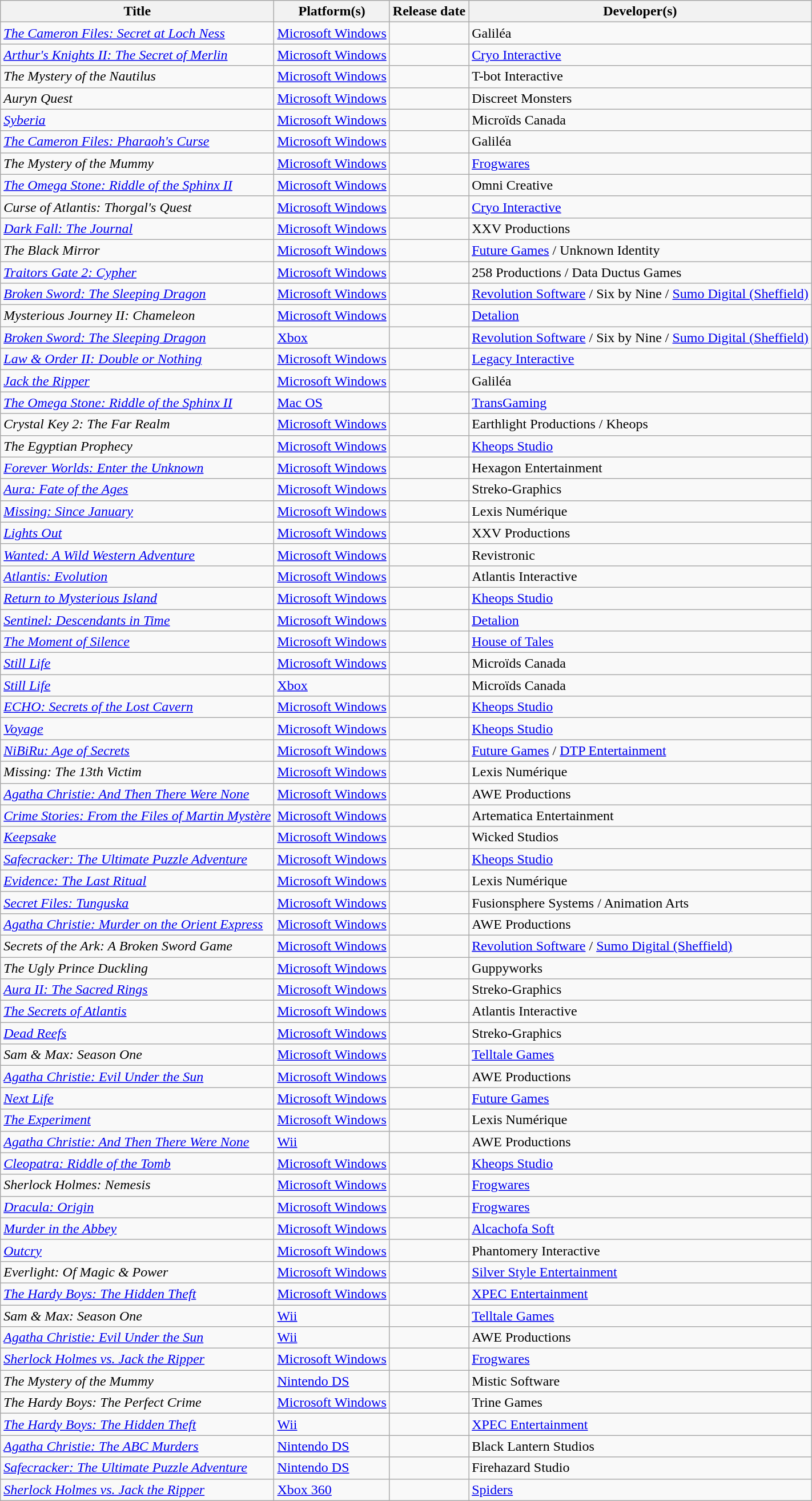<table class="wikitable sortable">
<tr>
<th>Title</th>
<th>Platform(s)</th>
<th>Release date</th>
<th>Developer(s)</th>
</tr>
<tr>
<td><em><a href='#'>The Cameron Files: Secret at Loch Ness</a></em></td>
<td><a href='#'>Microsoft Windows</a></td>
<td></td>
<td>Galiléa</td>
</tr>
<tr>
<td><em><a href='#'>Arthur's Knights II: The Secret of Merlin</a></em></td>
<td><a href='#'>Microsoft Windows</a></td>
<td></td>
<td><a href='#'>Cryo Interactive</a></td>
</tr>
<tr>
<td><em>The Mystery of the Nautilus</em></td>
<td><a href='#'>Microsoft Windows</a></td>
<td></td>
<td>T-bot Interactive</td>
</tr>
<tr>
<td><em>Auryn Quest</em></td>
<td><a href='#'>Microsoft Windows</a></td>
<td></td>
<td>Discreet Monsters</td>
</tr>
<tr>
<td><em><a href='#'>Syberia</a></em></td>
<td><a href='#'>Microsoft Windows</a></td>
<td></td>
<td>Microïds Canada</td>
</tr>
<tr>
<td><em><a href='#'>The Cameron Files: Pharaoh's Curse</a></em></td>
<td><a href='#'>Microsoft Windows</a></td>
<td></td>
<td>Galiléa</td>
</tr>
<tr>
<td><em>The Mystery of the Mummy</em></td>
<td><a href='#'>Microsoft Windows</a></td>
<td></td>
<td><a href='#'>Frogwares</a></td>
</tr>
<tr>
<td><em><a href='#'>The Omega Stone: Riddle of the Sphinx II</a></em></td>
<td><a href='#'>Microsoft Windows</a></td>
<td></td>
<td>Omni Creative</td>
</tr>
<tr>
<td><em>Curse of Atlantis: Thorgal's Quest</em></td>
<td><a href='#'>Microsoft Windows</a></td>
<td></td>
<td><a href='#'>Cryo Interactive</a></td>
</tr>
<tr>
<td><em><a href='#'>Dark Fall: The Journal</a></em></td>
<td><a href='#'>Microsoft Windows</a></td>
<td></td>
<td>XXV Productions</td>
</tr>
<tr>
<td><em>The Black Mirror</em></td>
<td><a href='#'>Microsoft Windows</a></td>
<td></td>
<td><a href='#'>Future Games</a> / Unknown Identity</td>
</tr>
<tr>
<td><em><a href='#'>Traitors Gate 2: Cypher</a></em></td>
<td><a href='#'>Microsoft Windows</a></td>
<td></td>
<td>258 Productions / Data Ductus Games</td>
</tr>
<tr>
<td><em><a href='#'>Broken Sword: The Sleeping Dragon</a></em></td>
<td><a href='#'>Microsoft Windows</a></td>
<td></td>
<td><a href='#'>Revolution Software</a> / Six by Nine / <a href='#'>Sumo Digital (Sheffield)</a></td>
</tr>
<tr>
<td><em>Mysterious Journey II: Chameleon</em></td>
<td><a href='#'>Microsoft Windows</a></td>
<td></td>
<td><a href='#'>Detalion</a></td>
</tr>
<tr>
<td><em><a href='#'>Broken Sword: The Sleeping Dragon</a></em></td>
<td><a href='#'>Xbox</a></td>
<td></td>
<td><a href='#'>Revolution Software</a> / Six by Nine / <a href='#'>Sumo Digital (Sheffield)</a></td>
</tr>
<tr>
<td><em><a href='#'>Law & Order II: Double or Nothing</a></em></td>
<td><a href='#'>Microsoft Windows</a></td>
<td></td>
<td><a href='#'>Legacy Interactive</a></td>
</tr>
<tr>
<td><em><a href='#'>Jack the Ripper</a></em></td>
<td><a href='#'>Microsoft Windows</a></td>
<td></td>
<td>Galiléa</td>
</tr>
<tr>
<td><em><a href='#'>The Omega Stone: Riddle of the Sphinx II</a></em></td>
<td><a href='#'>Mac OS</a></td>
<td></td>
<td><a href='#'>TransGaming</a></td>
</tr>
<tr>
<td><em>Crystal Key 2: The Far Realm</em></td>
<td><a href='#'>Microsoft Windows</a></td>
<td></td>
<td>Earthlight Productions / Kheops</td>
</tr>
<tr>
<td><em>The Egyptian Prophecy</em></td>
<td><a href='#'>Microsoft Windows</a></td>
<td></td>
<td><a href='#'>Kheops Studio</a></td>
</tr>
<tr>
<td><em><a href='#'>Forever Worlds: Enter the Unknown</a></em></td>
<td><a href='#'>Microsoft Windows</a></td>
<td></td>
<td>Hexagon Entertainment</td>
</tr>
<tr>
<td><em><a href='#'>Aura: Fate of the Ages</a></em></td>
<td><a href='#'>Microsoft Windows</a></td>
<td></td>
<td>Streko-Graphics</td>
</tr>
<tr>
<td><a href='#'><em>Missing: Since January</em></a></td>
<td><a href='#'>Microsoft Windows</a></td>
<td></td>
<td>Lexis Numérique</td>
</tr>
<tr>
<td><em><a href='#'>Lights Out</a></em></td>
<td><a href='#'>Microsoft Windows</a></td>
<td></td>
<td>XXV Productions</td>
</tr>
<tr>
<td><em><a href='#'>Wanted: A Wild Western Adventure</a></em></td>
<td><a href='#'>Microsoft Windows</a></td>
<td></td>
<td>Revistronic</td>
</tr>
<tr>
<td><em><a href='#'>Atlantis: Evolution</a></em></td>
<td><a href='#'>Microsoft Windows</a></td>
<td></td>
<td>Atlantis Interactive</td>
</tr>
<tr>
<td><em><a href='#'>Return to Mysterious Island</a></em></td>
<td><a href='#'>Microsoft Windows</a></td>
<td></td>
<td><a href='#'>Kheops Studio</a></td>
</tr>
<tr>
<td><em><a href='#'>Sentinel: Descendants in Time</a></em></td>
<td><a href='#'>Microsoft Windows</a></td>
<td></td>
<td><a href='#'>Detalion</a></td>
</tr>
<tr>
<td><em><a href='#'>The Moment of Silence</a></em></td>
<td><a href='#'>Microsoft Windows</a></td>
<td></td>
<td><a href='#'>House of Tales</a></td>
</tr>
<tr>
<td><em><a href='#'>Still Life</a></em></td>
<td><a href='#'>Microsoft Windows</a></td>
<td></td>
<td>Microïds Canada</td>
</tr>
<tr>
<td><em><a href='#'>Still Life</a></em></td>
<td><a href='#'>Xbox</a></td>
<td></td>
<td>Microïds Canada</td>
</tr>
<tr>
<td><em><a href='#'>ECHO: Secrets of the Lost Cavern</a></em></td>
<td><a href='#'>Microsoft Windows</a></td>
<td></td>
<td><a href='#'>Kheops Studio</a></td>
</tr>
<tr>
<td><em><a href='#'>Voyage</a></em></td>
<td><a href='#'>Microsoft Windows</a></td>
<td></td>
<td><a href='#'>Kheops Studio</a></td>
</tr>
<tr>
<td><em><a href='#'>NiBiRu: Age of Secrets</a></em></td>
<td><a href='#'>Microsoft Windows</a></td>
<td></td>
<td><a href='#'>Future Games</a> / <a href='#'>DTP Entertainment</a></td>
</tr>
<tr>
<td><em>Missing: The 13th Victim</em></td>
<td><a href='#'>Microsoft Windows</a></td>
<td></td>
<td>Lexis Numérique</td>
</tr>
<tr>
<td><em><a href='#'>Agatha Christie: And Then There Were None</a></em></td>
<td><a href='#'>Microsoft Windows</a></td>
<td></td>
<td>AWE Productions</td>
</tr>
<tr>
<td><em><a href='#'>Crime Stories: From the Files of Martin Mystère</a></em></td>
<td><a href='#'>Microsoft Windows</a></td>
<td></td>
<td>Artematica Entertainment</td>
</tr>
<tr>
<td><em><a href='#'>Keepsake</a></em></td>
<td><a href='#'>Microsoft Windows</a></td>
<td></td>
<td>Wicked Studios</td>
</tr>
<tr>
<td><em><a href='#'>Safecracker: The Ultimate Puzzle Adventure</a></em></td>
<td><a href='#'>Microsoft Windows</a></td>
<td></td>
<td><a href='#'>Kheops Studio</a></td>
</tr>
<tr>
<td><em><a href='#'>Evidence: The Last Ritual</a></em></td>
<td><a href='#'>Microsoft Windows</a></td>
<td></td>
<td>Lexis Numérique</td>
</tr>
<tr>
<td><em><a href='#'>Secret Files: Tunguska</a></em></td>
<td><a href='#'>Microsoft Windows</a></td>
<td></td>
<td>Fusionsphere Systems / Animation Arts</td>
</tr>
<tr>
<td><em><a href='#'>Agatha Christie: Murder on the Orient Express</a></em></td>
<td><a href='#'>Microsoft Windows</a></td>
<td></td>
<td>AWE Productions</td>
</tr>
<tr>
<td><em>Secrets of the Ark: A Broken Sword Game</em></td>
<td><a href='#'>Microsoft Windows</a></td>
<td></td>
<td><a href='#'>Revolution Software</a> / <a href='#'>Sumo Digital (Sheffield)</a></td>
</tr>
<tr>
<td><em>The Ugly Prince Duckling</em></td>
<td><a href='#'>Microsoft Windows</a></td>
<td></td>
<td>Guppyworks</td>
</tr>
<tr>
<td><em><a href='#'>Aura II: The Sacred Rings</a></em></td>
<td><a href='#'>Microsoft Windows</a></td>
<td></td>
<td>Streko-Graphics</td>
</tr>
<tr>
<td><em><a href='#'>The Secrets of Atlantis</a></em></td>
<td><a href='#'>Microsoft Windows</a></td>
<td></td>
<td>Atlantis Interactive</td>
</tr>
<tr>
<td><em><a href='#'>Dead Reefs</a></em></td>
<td><a href='#'>Microsoft Windows</a></td>
<td></td>
<td>Streko-Graphics</td>
</tr>
<tr>
<td><em>Sam & Max: Season One</em></td>
<td><a href='#'>Microsoft Windows</a></td>
<td></td>
<td><a href='#'>Telltale Games</a></td>
</tr>
<tr>
<td><em><a href='#'>Agatha Christie: Evil Under the Sun</a></em></td>
<td><a href='#'>Microsoft Windows</a></td>
<td></td>
<td>AWE Productions</td>
</tr>
<tr>
<td><em><a href='#'>Next Life</a></em></td>
<td><a href='#'>Microsoft Windows</a></td>
<td></td>
<td><a href='#'>Future Games</a></td>
</tr>
<tr>
<td><em><a href='#'>The Experiment</a></em></td>
<td><a href='#'>Microsoft Windows</a></td>
<td></td>
<td>Lexis Numérique</td>
</tr>
<tr>
<td><em><a href='#'>Agatha Christie: And Then There Were None</a></em></td>
<td><a href='#'>Wii</a></td>
<td></td>
<td>AWE Productions</td>
</tr>
<tr>
<td><em><a href='#'>Cleopatra: Riddle of the Tomb</a></em></td>
<td><a href='#'>Microsoft Windows</a></td>
<td></td>
<td><a href='#'>Kheops Studio</a></td>
</tr>
<tr>
<td><em>Sherlock Holmes: Nemesis</em></td>
<td><a href='#'>Microsoft Windows</a></td>
<td></td>
<td><a href='#'>Frogwares</a></td>
</tr>
<tr>
<td><em><a href='#'>Dracula: Origin</a></em></td>
<td><a href='#'>Microsoft Windows</a></td>
<td></td>
<td><a href='#'>Frogwares</a></td>
</tr>
<tr>
<td><em><a href='#'>Murder in the Abbey</a></em></td>
<td><a href='#'>Microsoft Windows</a></td>
<td></td>
<td><a href='#'>Alcachofa Soft</a></td>
</tr>
<tr>
<td><em><a href='#'>Outcry</a></em></td>
<td><a href='#'>Microsoft Windows</a></td>
<td></td>
<td>Phantomery Interactive</td>
</tr>
<tr>
<td><em>Everlight: Of Magic & Power</em></td>
<td><a href='#'>Microsoft Windows</a></td>
<td></td>
<td><a href='#'>Silver Style Entertainment</a></td>
</tr>
<tr>
<td><em><a href='#'>The Hardy Boys: The Hidden Theft</a></em></td>
<td><a href='#'>Microsoft Windows</a></td>
<td></td>
<td><a href='#'>XPEC Entertainment</a></td>
</tr>
<tr>
<td><em>Sam & Max: Season One</em></td>
<td><a href='#'>Wii</a></td>
<td></td>
<td><a href='#'>Telltale Games</a></td>
</tr>
<tr>
<td><em><a href='#'>Agatha Christie: Evil Under the Sun</a></em></td>
<td><a href='#'>Wii</a></td>
<td></td>
<td>AWE Productions</td>
</tr>
<tr>
<td><em><a href='#'>Sherlock Holmes vs. Jack the Ripper</a></em></td>
<td><a href='#'>Microsoft Windows</a></td>
<td></td>
<td><a href='#'>Frogwares</a></td>
</tr>
<tr>
<td><em>The Mystery of the Mummy</em></td>
<td><a href='#'>Nintendo DS</a></td>
<td></td>
<td>Mistic Software</td>
</tr>
<tr>
<td><em>The Hardy Boys: The Perfect Crime</em></td>
<td><a href='#'>Microsoft Windows</a></td>
<td></td>
<td>Trine Games</td>
</tr>
<tr>
<td><em><a href='#'>The Hardy Boys: The Hidden Theft</a></em></td>
<td><a href='#'>Wii</a></td>
<td></td>
<td><a href='#'>XPEC Entertainment</a></td>
</tr>
<tr>
<td><em><a href='#'>Agatha Christie: The ABC Murders</a></em></td>
<td><a href='#'>Nintendo DS</a></td>
<td></td>
<td>Black Lantern Studios</td>
</tr>
<tr>
<td><em><a href='#'>Safecracker: The Ultimate Puzzle Adventure</a></em></td>
<td><a href='#'>Nintendo DS</a></td>
<td></td>
<td>Firehazard Studio</td>
</tr>
<tr>
<td><em><a href='#'>Sherlock Holmes vs. Jack the Ripper</a></em></td>
<td><a href='#'>Xbox 360</a></td>
<td></td>
<td><a href='#'>Spiders</a></td>
</tr>
</table>
